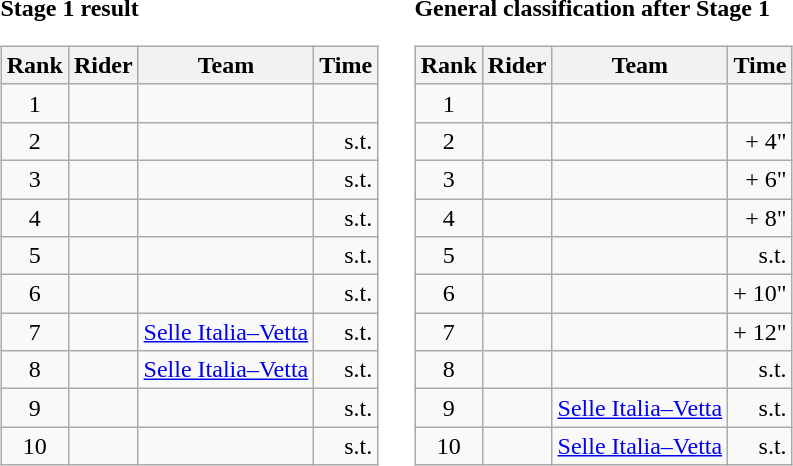<table>
<tr>
<td><strong>Stage 1 result</strong><br><table class="wikitable">
<tr>
<th scope="col">Rank</th>
<th scope="col">Rider</th>
<th scope="col">Team</th>
<th scope="col">Time</th>
</tr>
<tr>
<td style="text-align:center;">1</td>
<td></td>
<td></td>
<td style="text-align:right;"></td>
</tr>
<tr>
<td style="text-align:center;">2</td>
<td></td>
<td></td>
<td style="text-align:right;">s.t.</td>
</tr>
<tr>
<td style="text-align:center;">3</td>
<td></td>
<td></td>
<td style="text-align:right;">s.t.</td>
</tr>
<tr>
<td style="text-align:center;">4</td>
<td></td>
<td></td>
<td style="text-align:right;">s.t.</td>
</tr>
<tr>
<td style="text-align:center;">5</td>
<td></td>
<td></td>
<td style="text-align:right;">s.t.</td>
</tr>
<tr>
<td style="text-align:center;">6</td>
<td></td>
<td></td>
<td style="text-align:right;">s.t.</td>
</tr>
<tr>
<td style="text-align:center;">7</td>
<td></td>
<td><a href='#'>Selle Italia–Vetta</a></td>
<td style="text-align:right;">s.t.</td>
</tr>
<tr>
<td style="text-align:center;">8</td>
<td></td>
<td><a href='#'>Selle Italia–Vetta</a></td>
<td style="text-align:right;">s.t.</td>
</tr>
<tr>
<td style="text-align:center;">9</td>
<td></td>
<td></td>
<td style="text-align:right;">s.t.</td>
</tr>
<tr>
<td style="text-align:center;">10</td>
<td></td>
<td></td>
<td style="text-align:right;">s.t.</td>
</tr>
</table>
</td>
<td></td>
<td><strong>General classification after Stage 1</strong><br><table class="wikitable">
<tr>
<th scope="col">Rank</th>
<th scope="col">Rider</th>
<th scope="col">Team</th>
<th scope="col">Time</th>
</tr>
<tr>
<td style="text-align:center;">1</td>
<td></td>
<td></td>
<td style="text-align:right;"></td>
</tr>
<tr>
<td style="text-align:center;">2</td>
<td></td>
<td></td>
<td style="text-align:right;">+ 4"</td>
</tr>
<tr>
<td style="text-align:center;">3</td>
<td></td>
<td></td>
<td style="text-align:right;">+ 6"</td>
</tr>
<tr>
<td style="text-align:center;">4</td>
<td></td>
<td></td>
<td style="text-align:right;">+ 8"</td>
</tr>
<tr>
<td style="text-align:center;">5</td>
<td></td>
<td></td>
<td style="text-align:right;">s.t.</td>
</tr>
<tr>
<td style="text-align:center;">6</td>
<td></td>
<td></td>
<td style="text-align:right;">+ 10"</td>
</tr>
<tr>
<td style="text-align:center;">7</td>
<td></td>
<td></td>
<td style="text-align:right;">+ 12"</td>
</tr>
<tr>
<td style="text-align:center;">8</td>
<td></td>
<td></td>
<td style="text-align:right;">s.t.</td>
</tr>
<tr>
<td style="text-align:center;">9</td>
<td></td>
<td><a href='#'>Selle Italia–Vetta</a></td>
<td style="text-align:right;">s.t.</td>
</tr>
<tr>
<td style="text-align:center;">10</td>
<td></td>
<td><a href='#'>Selle Italia–Vetta</a></td>
<td style="text-align:right;">s.t.</td>
</tr>
</table>
</td>
</tr>
</table>
